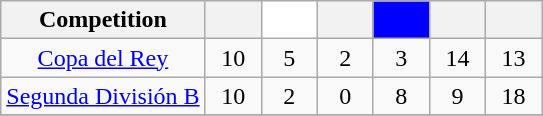<table class="wikitable" style="text-align:center">
<tr>
<th>Competition</th>
<th width=30></th>
<th width=30 style="color:#000000; background:#FFFFFF"></th>
<th width=30></th>
<th width=30 style="color:#FFFFFF; background:#0000FF"></th>
<th width=30></th>
<th width=30></th>
</tr>
<tr>
<td><a href='#'>Copa del Rey</a></td>
<td>10</td>
<td>5</td>
<td>2</td>
<td>3</td>
<td>14</td>
<td>13</td>
</tr>
<tr>
<td><a href='#'>Segunda División B</a></td>
<td>10</td>
<td>2</td>
<td>0</td>
<td>8</td>
<td>9</td>
<td>18</td>
</tr>
<tr>
</tr>
</table>
